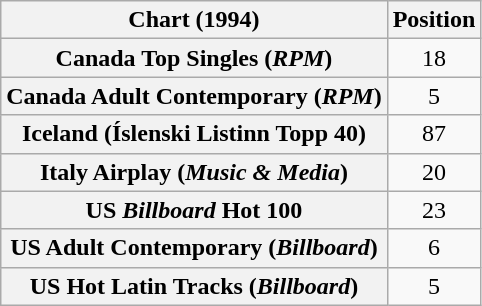<table class="wikitable sortable plainrowheaders" style="text-align:center">
<tr>
<th>Chart (1994)</th>
<th>Position</th>
</tr>
<tr>
<th scope="row">Canada Top Singles (<em>RPM</em>)</th>
<td>18</td>
</tr>
<tr>
<th scope="row">Canada Adult Contemporary (<em>RPM</em>)</th>
<td>5</td>
</tr>
<tr>
<th scope="row">Iceland (Íslenski Listinn Topp 40)</th>
<td>87</td>
</tr>
<tr>
<th scope="row">Italy Airplay (<em>Music & Media</em>)</th>
<td>20</td>
</tr>
<tr>
<th scope="row">US <em>Billboard</em> Hot 100</th>
<td>23</td>
</tr>
<tr>
<th scope="row">US Adult Contemporary (<em>Billboard</em>)</th>
<td>6</td>
</tr>
<tr>
<th scope="row">US Hot Latin Tracks (<em>Billboard</em>)<br></th>
<td>5</td>
</tr>
</table>
